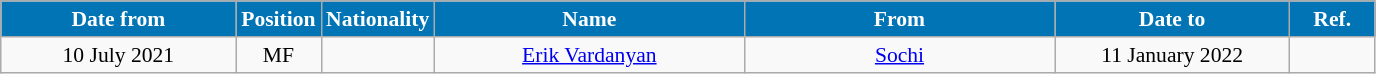<table class="wikitable"  style="text-align:center; font-size:90%; ">
<tr>
<th style="background:#0174B5; color:#FFFFFF; width:150px;">Date from</th>
<th style="background:#0174B5; color:#FFFFFF; width:50px;">Position</th>
<th style="background:#0174B5; color:#FFFFFF; width:50px;">Nationality</th>
<th style="background:#0174B5; color:#FFFFFF; width:200px;">Name</th>
<th style="background:#0174B5; color:#FFFFFF; width:200px;">From</th>
<th style="background:#0174B5; color:#FFFFFF; width:150px;">Date to</th>
<th style="background:#0174B5; color:#FFFFFF; width:50px;">Ref.</th>
</tr>
<tr>
<td>10 July 2021</td>
<td>MF</td>
<td></td>
<td><a href='#'>Erik Vardanyan</a></td>
<td><a href='#'>Sochi</a></td>
<td>11 January 2022</td>
<td></td>
</tr>
</table>
